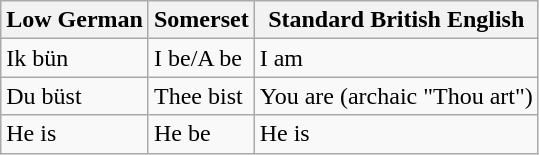<table class="wikitable">
<tr>
<th>Low German</th>
<th>Somerset</th>
<th>Standard British English</th>
</tr>
<tr>
<td>Ik bün</td>
<td>I be/A be</td>
<td>I am</td>
</tr>
<tr>
<td>Du büst</td>
<td>Thee bist</td>
<td>You are (archaic "Thou art")</td>
</tr>
<tr>
<td>He is</td>
<td>He be</td>
<td>He is</td>
</tr>
</table>
